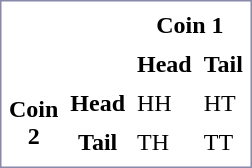<table width="150" cellpadding="3" style="background: #ffffff; margin-bottom: 3px; border: 1px solid #8888aa">
<tr>
</tr>
<tr>
<td rowspan="2" colspan="2"> </td>
<th colspan="2">Coin 1</th>
</tr>
<tr>
<th>Head</th>
<th>Tail</th>
</tr>
<tr>
<th rowspan="2">Coin 2</th>
<th>Head</th>
<td>HH</td>
<td>HT</td>
</tr>
<tr>
<th>Tail</th>
<td>TH</td>
<td>TT</td>
</tr>
<tr>
</tr>
</table>
